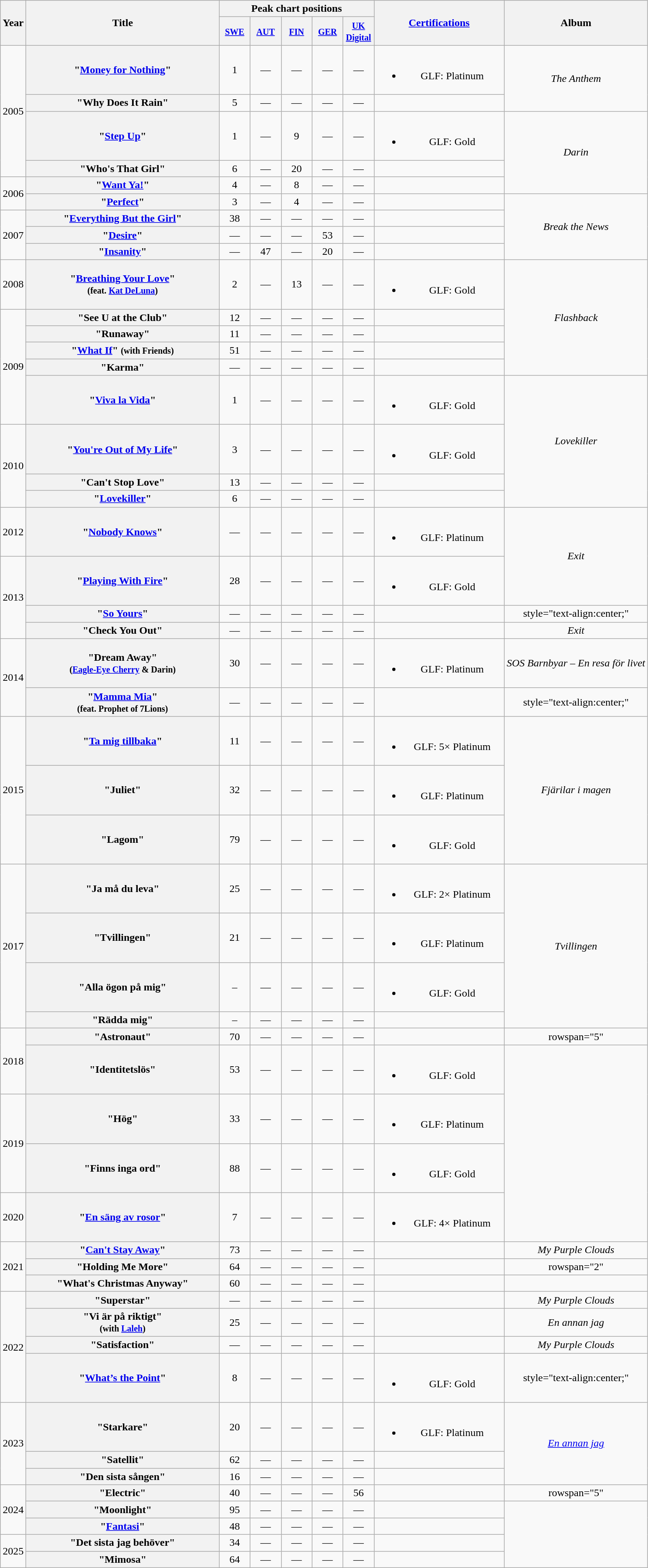<table class="wikitable plainrowheaders" style="text-align:center;">
<tr>
<th scope="col" rowspan="2" style="width:1em;">Year</th>
<th scope="col" rowspan="2" style="width:18em;">Title</th>
<th scope="col" colspan="5">Peak chart positions</th>
<th scope="col" rowspan="2" style="width:12em;"><a href='#'>Certifications</a></th>
<th scope="col" rowspan="2">Album</th>
</tr>
<tr>
<th width="40"><small><a href='#'>SWE</a></small><br></th>
<th width="40"><small><a href='#'>AUT</a></small><br></th>
<th width="40"><small><a href='#'>FIN</a></small><br></th>
<th width="40"><small><a href='#'>GER</a></small><br></th>
<th width="40"><small><a href='#'>UK Digital</a></small><br></th>
</tr>
<tr>
<td rowspan="4">2005</td>
<th scope="row">"<a href='#'>Money for Nothing</a>"</th>
<td style="text-align:center;">1</td>
<td style="text-align:center;">—</td>
<td style="text-align:center;">—</td>
<td style="text-align:center;">—</td>
<td style="text-align:center;">—</td>
<td><br><ul><li>GLF: Platinum</li></ul></td>
<td style="text-align:center;" rowspan="2"><em>The Anthem</em></td>
</tr>
<tr>
<th scope="row">"Why Does It Rain"</th>
<td style="text-align:center;">5</td>
<td style="text-align:center;">—</td>
<td style="text-align:center;">—</td>
<td style="text-align:center;">—</td>
<td style="text-align:center;">—</td>
<td></td>
</tr>
<tr>
<th scope="row">"<a href='#'>Step Up</a>"</th>
<td style="text-align:center;">1</td>
<td style="text-align:center;">—</td>
<td style="text-align:center;">9</td>
<td style="text-align:center;">—</td>
<td style="text-align:center;">—</td>
<td><br><ul><li>GLF: Gold</li></ul></td>
<td style="text-align:center;" rowspan="3"><em>Darin</em></td>
</tr>
<tr>
<th scope="row">"Who's That Girl"</th>
<td style="text-align:center;">6</td>
<td style="text-align:center;">—</td>
<td style="text-align:center;">20</td>
<td style="text-align:center;">—</td>
<td style="text-align:center;">—</td>
<td></td>
</tr>
<tr>
<td rowspan="2">2006</td>
<th scope="row">"<a href='#'>Want Ya!</a>"</th>
<td style="text-align:center;">4</td>
<td style="text-align:center;">—</td>
<td style="text-align:center;">8</td>
<td style="text-align:center;">—</td>
<td style="text-align:center;">—</td>
<td></td>
</tr>
<tr>
<th scope="row">"<a href='#'>Perfect</a>"</th>
<td style="text-align:center;">3</td>
<td style="text-align:center;">—</td>
<td style="text-align:center;">4</td>
<td style="text-align:center;">—</td>
<td style="text-align:center;">—</td>
<td></td>
<td style="text-align:center;" rowspan="4"><em>Break the News</em></td>
</tr>
<tr>
<td rowspan="3">2007</td>
<th scope="row">"<a href='#'>Everything But the Girl</a>"</th>
<td style="text-align:center;">38</td>
<td style="text-align:center;">—</td>
<td style="text-align:center;">—</td>
<td style="text-align:center;">—</td>
<td style="text-align:center;">—</td>
<td></td>
</tr>
<tr>
<th scope="row">"<a href='#'>Desire</a>"</th>
<td style="text-align:center;">—</td>
<td style="text-align:center;">—</td>
<td style="text-align:center;">—</td>
<td style="text-align:center;">53</td>
<td style="text-align:center;">—</td>
<td></td>
</tr>
<tr>
<th scope="row">"<a href='#'>Insanity</a>"</th>
<td style="text-align:center;">—</td>
<td style="text-align:center;">47</td>
<td style="text-align:center;">—</td>
<td style="text-align:center;">20</td>
<td style="text-align:center;">—</td>
<td></td>
</tr>
<tr>
<td>2008</td>
<th scope="row">"<a href='#'>Breathing Your Love</a>" <br><small>(feat. <a href='#'>Kat DeLuna</a>)</small></th>
<td style="text-align:center;">2</td>
<td style="text-align:center;">—</td>
<td style="text-align:center;">13</td>
<td style="text-align:center;">—</td>
<td style="text-align:center;">—</td>
<td><br><ul><li>GLF: Gold</li></ul></td>
<td style="text-align:center;" rowspan="5"><em>Flashback</em></td>
</tr>
<tr>
<td rowspan="5">2009</td>
<th scope="row">"See U at the Club"</th>
<td style="text-align:center;">12</td>
<td style="text-align:center;">—</td>
<td style="text-align:center;">—</td>
<td style="text-align:center;">—</td>
<td style="text-align:center;">—</td>
<td></td>
</tr>
<tr>
<th scope="row">"Runaway"</th>
<td style="text-align:center;">11</td>
<td style="text-align:center;">—</td>
<td style="text-align:center;">—</td>
<td style="text-align:center;">—</td>
<td style="text-align:center;">—</td>
<td></td>
</tr>
<tr>
<th scope="row">"<a href='#'>What If</a>" <small> (with Friends)</small></th>
<td style="text-align:center;">51</td>
<td style="text-align:center;">—</td>
<td style="text-align:center;">—</td>
<td style="text-align:center;">—</td>
<td style="text-align:center;">—</td>
<td></td>
</tr>
<tr>
<th scope="row">"Karma"</th>
<td style="text-align:center;">—</td>
<td style="text-align:center;">—</td>
<td style="text-align:center;">—</td>
<td style="text-align:center;">—</td>
<td style="text-align:center;">—</td>
<td></td>
</tr>
<tr>
<th scope="row">"<a href='#'>Viva la Vida</a>"</th>
<td style="text-align:center;">1</td>
<td style="text-align:center;">—</td>
<td style="text-align:center;">—</td>
<td style="text-align:center;">—</td>
<td style="text-align:center;">—</td>
<td><br><ul><li>GLF: Gold</li></ul></td>
<td style="text-align:center;" rowspan="4"><em>Lovekiller</em></td>
</tr>
<tr>
<td rowspan="3">2010</td>
<th scope="row">"<a href='#'>You're Out of My Life</a>"</th>
<td style="text-align:center;">3</td>
<td style="text-align:center;">—</td>
<td style="text-align:center;">—</td>
<td style="text-align:center;">—</td>
<td style="text-align:center;">—</td>
<td><br><ul><li>GLF: Gold</li></ul></td>
</tr>
<tr>
<th scope="row">"Can't Stop Love"</th>
<td style="text-align:center;">13</td>
<td style="text-align:center;">—</td>
<td style="text-align:center;">—</td>
<td style="text-align:center;">—</td>
<td style="text-align:center;">—</td>
<td></td>
</tr>
<tr>
<th scope="row">"<a href='#'>Lovekiller</a>"</th>
<td style="text-align:center;">6</td>
<td style="text-align:center;">—</td>
<td style="text-align:center;">—</td>
<td style="text-align:center;">—</td>
<td style="text-align:center;">—</td>
<td></td>
</tr>
<tr>
<td>2012</td>
<th scope="row">"<a href='#'>Nobody Knows</a>"</th>
<td style="text-align:center;">—</td>
<td style="text-align:center;">—</td>
<td style="text-align:center;">—</td>
<td style="text-align:center;">—</td>
<td style="text-align:center;">—</td>
<td><br><ul><li>GLF: Platinum</li></ul></td>
<td style="text-align:center;" rowspan="2"><em>Exit</em></td>
</tr>
<tr>
<td rowspan="3">2013</td>
<th scope="row">"<a href='#'>Playing With Fire</a>"</th>
<td style="text-align:center;">28</td>
<td style="text-align:center;">—</td>
<td style="text-align:center;">—</td>
<td style="text-align:center;">—</td>
<td style="text-align:center;">—</td>
<td><br><ul><li>GLF: Gold</li></ul></td>
</tr>
<tr>
<th scope="row">"<a href='#'>So Yours</a>"</th>
<td style="text-align:center;">—</td>
<td style="text-align:center;">—</td>
<td style="text-align:center;">—</td>
<td style="text-align:center;">—</td>
<td style="text-align:center;">—</td>
<td></td>
<td>style="text-align:center;" </td>
</tr>
<tr>
<th scope="row">"Check You Out"</th>
<td style="text-align:center;">—</td>
<td style="text-align:center;">—</td>
<td style="text-align:center;">—</td>
<td style="text-align:center;">—</td>
<td style="text-align:center;">—</td>
<td></td>
<td style="text-align:center;"><em>Exit</em></td>
</tr>
<tr>
<td rowspan="2">2014</td>
<th scope="row">"Dream Away" <br><small>(<a href='#'>Eagle-Eye Cherry</a> & Darin)</small></th>
<td style="text-align:center;">30</td>
<td style="text-align:center;">—</td>
<td style="text-align:center;">—</td>
<td style="text-align:center;">—</td>
<td style="text-align:center;">—</td>
<td><br><ul><li>GLF: Platinum</li></ul></td>
<td style="text-align:center;"><em>SOS Barnbyar – En resa för livet</em></td>
</tr>
<tr>
<th scope="row">"<a href='#'>Mamma Mia</a>" <br><small>(feat. Prophet of 7Lions)</small></th>
<td style="text-align:center;">—</td>
<td style="text-align:center;">—</td>
<td style="text-align:center;">—</td>
<td style="text-align:center;">—</td>
<td style="text-align:center;">—</td>
<td></td>
<td>style="text-align:center;" </td>
</tr>
<tr>
<td rowspan="3">2015</td>
<th scope="row">"<a href='#'>Ta mig tillbaka</a>"</th>
<td style="text-align:center;">11</td>
<td style="text-align:center;">—</td>
<td style="text-align:center;">—</td>
<td style="text-align:center;">—</td>
<td style="text-align:center;">—</td>
<td><br><ul><li>GLF: 5× Platinum</li></ul></td>
<td rowspan="3" style="text-align:center;"><em>Fjärilar i magen</em></td>
</tr>
<tr>
<th scope="row">"Juliet"</th>
<td style="text-align:center;">32</td>
<td style="text-align:center;">—</td>
<td style="text-align:center;">—</td>
<td style="text-align:center;">—</td>
<td style="text-align:center;">—</td>
<td><br><ul><li>GLF: Platinum</li></ul></td>
</tr>
<tr>
<th scope="row">"Lagom"</th>
<td style="text-align:center;">79</td>
<td style="text-align:center;">—</td>
<td style="text-align:center;">—</td>
<td style="text-align:center;">—</td>
<td style="text-align:center;">—</td>
<td><br><ul><li>GLF: Gold</li></ul></td>
</tr>
<tr>
<td rowspan="4">2017</td>
<th scope="row">"Ja må du leva"</th>
<td style="text-align:center;">25</td>
<td style="text-align:center;">—</td>
<td style="text-align:center;">—</td>
<td style="text-align:center;">—</td>
<td style="text-align:center;">—</td>
<td><br><ul><li>GLF: 2× Platinum</li></ul></td>
<td rowspan="4" style="text-align:center;"><em>Tvillingen</em></td>
</tr>
<tr>
<th scope="row">"Tvillingen"</th>
<td style="text-align:center;">21</td>
<td style="text-align:center;">—</td>
<td style="text-align:center;">—</td>
<td style="text-align:center;">—</td>
<td style="text-align:center;">—</td>
<td><br><ul><li>GLF: Platinum</li></ul></td>
</tr>
<tr>
<th scope="row">"Alla ögon på mig"</th>
<td style="text-align:center;">–</td>
<td style="text-align:center;">—</td>
<td style="text-align:center;">—</td>
<td style="text-align:center;">—</td>
<td style="text-align:center;">—</td>
<td><br><ul><li>GLF: Gold</li></ul></td>
</tr>
<tr>
<th scope="row">"Rädda mig"</th>
<td style="text-align:center;">–</td>
<td style="text-align:center;">—</td>
<td style="text-align:center;">—</td>
<td style="text-align:center;">—</td>
<td style="text-align:center;">—</td>
<td></td>
</tr>
<tr>
<td rowspan="2">2018</td>
<th scope="row">"Astronaut"</th>
<td style="text-align:center;">70</td>
<td style="text-align:center;">—</td>
<td style="text-align:center;">—</td>
<td style="text-align:center;">—</td>
<td style="text-align:center;">—</td>
<td></td>
<td>rowspan="5" </td>
</tr>
<tr>
<th scope="row">"Identitetslös"</th>
<td style="text-align:center;">53</td>
<td style="text-align:center;">—</td>
<td style="text-align:center;">—</td>
<td style="text-align:center;">—</td>
<td style="text-align:center;">—</td>
<td><br><ul><li>GLF: Gold</li></ul></td>
</tr>
<tr>
<td rowspan="2">2019</td>
<th scope="row">"Hög"</th>
<td style="text-align:center;">33</td>
<td style="text-align:center;">—</td>
<td style="text-align:center;">—</td>
<td style="text-align:center;">—</td>
<td style="text-align:center;">—</td>
<td><br><ul><li>GLF: Platinum</li></ul></td>
</tr>
<tr>
<th scope="row">"Finns inga ord"</th>
<td style="text-align:center;">88</td>
<td style="text-align:center;">—</td>
<td style="text-align:center;">—</td>
<td style="text-align:center;">—</td>
<td style="text-align:center;">—</td>
<td><br><ul><li>GLF: Gold</li></ul></td>
</tr>
<tr>
<td>2020</td>
<th scope="row">"<a href='#'>En säng av rosor</a>"</th>
<td style="text-align:center;">7</td>
<td style="text-align:center;">—</td>
<td style="text-align:center;">—</td>
<td style="text-align:center;">—</td>
<td style="text-align:center;">—</td>
<td><br><ul><li>GLF: 4× Platinum</li></ul></td>
</tr>
<tr>
<td rowspan="3">2021</td>
<th scope="row">"<a href='#'>Can't Stay Away</a>"</th>
<td style="text-align:center;">73</td>
<td style="text-align:center;">—</td>
<td style="text-align:center;">—</td>
<td style="text-align:center;">—</td>
<td style="text-align:center;">—</td>
<td></td>
<td style="text-align:center;"><em>My Purple Clouds</em></td>
</tr>
<tr>
<th scope="row">"Holding Me More"</th>
<td style="text-align:center;">64</td>
<td style="text-align:center;">—</td>
<td style="text-align:center;">—</td>
<td style="text-align:center;">—</td>
<td style="text-align:center;">—</td>
<td></td>
<td>rowspan="2" </td>
</tr>
<tr>
<th scope="row">"What's Christmas Anyway"</th>
<td style="text-align:center;">60</td>
<td style="text-align:center;">—</td>
<td style="text-align:center;">—</td>
<td style="text-align:center;">—</td>
<td style="text-align:center;">—</td>
<td></td>
</tr>
<tr>
<td rowspan="4">2022</td>
<th scope="row">"Superstar"</th>
<td style="text-align:center;">—</td>
<td style="text-align:center;">—</td>
<td style="text-align:center;">—</td>
<td style="text-align:center;">—</td>
<td style="text-align:center;">—</td>
<td></td>
<td style="text-align:center;"><em>My Purple Clouds</em></td>
</tr>
<tr>
<th scope="row">"Vi är på riktigt"<br><small>(with <a href='#'>Laleh</a>)</small></th>
<td style="text-align:center;">25</td>
<td style="text-align:center;">—</td>
<td style="text-align:center;">—</td>
<td style="text-align:center;">—</td>
<td style="text-align:center;">—</td>
<td></td>
<td style="text-align:center;"><em>En annan jag</em></td>
</tr>
<tr>
<th scope="row">"Satisfaction"</th>
<td style="text-align:center;">—</td>
<td style="text-align:center;">—</td>
<td style="text-align:center;">—</td>
<td style="text-align:center;">—</td>
<td style="text-align:center;">—</td>
<td></td>
<td style="text-align:center;"><em>My Purple Clouds</em></td>
</tr>
<tr>
<th scope="row">"<a href='#'>What’s the Point</a>"</th>
<td style="text-align:center;">8</td>
<td style="text-align:center;">—</td>
<td style="text-align:center;">—</td>
<td style="text-align:center;">—</td>
<td style="text-align:center;">—</td>
<td><br><ul><li>GLF: Gold</li></ul></td>
<td>style="text-align:center;" </td>
</tr>
<tr>
<td rowspan="3">2023</td>
<th scope="row">"Starkare"</th>
<td style="text-align:center;">20</td>
<td style="text-align:center;">—</td>
<td style="text-align:center;">—</td>
<td style="text-align:center;">—</td>
<td style="text-align:center;">—</td>
<td><br><ul><li>GLF: Platinum</li></ul></td>
<td rowspan="3"><em><a href='#'>En annan jag</a></em></td>
</tr>
<tr>
<th scope="row">"Satellit"</th>
<td style="text-align:center;">62</td>
<td style="text-align:center;">—</td>
<td style="text-align:center;">—</td>
<td style="text-align:center;">—</td>
<td style="text-align:center;">—</td>
<td></td>
</tr>
<tr>
<th scope="row">"Den sista sången"</th>
<td style="text-align:center;">16</td>
<td style="text-align:center;">—</td>
<td style="text-align:center;">—</td>
<td style="text-align:center;">—</td>
<td style="text-align:center;">—</td>
<td></td>
</tr>
<tr>
<td rowspan="3">2024</td>
<th scope="row">"Electric"</th>
<td style="text-align:center;">40</td>
<td style="text-align:center;">—</td>
<td style="text-align:center;">—</td>
<td style="text-align:center;">—</td>
<td style="text-align:center;">56</td>
<td></td>
<td>rowspan="5" </td>
</tr>
<tr>
<th scope="row">"Moonlight"</th>
<td style="text-align:center;">95</td>
<td style="text-align:center;">—</td>
<td style="text-align:center;">—</td>
<td style="text-align:center;">—</td>
<td style="text-align:center;">—</td>
<td></td>
</tr>
<tr>
<th scope="row">"<a href='#'>Fantasi</a>"</th>
<td style="text-align:center;">48<br></td>
<td style="text-align:center;">—</td>
<td style="text-align:center;">—</td>
<td style="text-align:center;">—</td>
<td style="text-align:center;">—</td>
<td></td>
</tr>
<tr>
<td rowspan="2">2025</td>
<th scope="row">"Det sista jag behöver"</th>
<td>34<br></td>
<td>—</td>
<td>—</td>
<td>—</td>
<td>—</td>
<td></td>
</tr>
<tr>
<th scope="row">"Mimosa"</th>
<td>64<br></td>
<td>—</td>
<td>—</td>
<td>—</td>
<td>—</td>
<td></td>
</tr>
</table>
